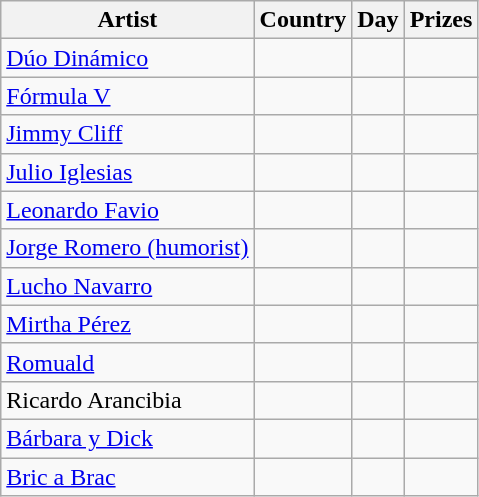<table class="wikitable">
<tr>
<th>Artist</th>
<th>Country</th>
<th>Day</th>
<th>Prizes</th>
</tr>
<tr>
<td><a href='#'>Dúo Dinámico</a></td>
<td></td>
<td></td>
<td></td>
</tr>
<tr>
<td><a href='#'>Fórmula V</a></td>
<td></td>
<td></td>
<td></td>
</tr>
<tr>
<td><a href='#'>Jimmy Cliff</a></td>
<td></td>
<td></td>
<td></td>
</tr>
<tr>
<td><a href='#'>Julio Iglesias</a></td>
<td></td>
<td></td>
<td></td>
</tr>
<tr>
<td><a href='#'>Leonardo Favio</a></td>
<td></td>
<td></td>
<td></td>
</tr>
<tr>
<td><a href='#'>Jorge Romero (humorist)</a></td>
<td></td>
<td></td>
<td></td>
</tr>
<tr>
<td><a href='#'>Lucho Navarro</a></td>
<td></td>
<td></td>
<td></td>
</tr>
<tr>
<td><a href='#'>Mirtha Pérez</a></td>
<td></td>
<td></td>
<td></td>
</tr>
<tr>
<td><a href='#'>Romuald</a></td>
<td></td>
<td></td>
<td></td>
</tr>
<tr>
<td>Ricardo Arancibia</td>
<td></td>
<td></td>
<td></td>
</tr>
<tr>
<td><a href='#'>Bárbara y Dick</a></td>
<td></td>
<td></td>
<td></td>
</tr>
<tr>
<td><a href='#'>Bric a Brac</a></td>
<td></td>
<td></td>
<td></td>
</tr>
</table>
